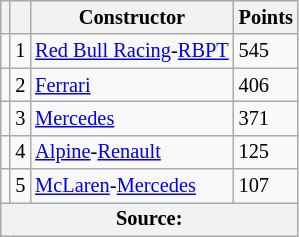<table class="wikitable" style="font-size: 85%;">
<tr>
<th scope="col"></th>
<th scope="col"></th>
<th scope="col">Constructor</th>
<th scope="col">Points</th>
</tr>
<tr>
<td align="left"></td>
<td align="center">1</td>
<td> <a href='#'>Red Bull Racing</a>-<a href='#'>RBPT</a></td>
<td align="left">545</td>
</tr>
<tr>
<td align="left"></td>
<td align="center">2</td>
<td> <a href='#'>Ferrari</a></td>
<td align="left">406</td>
</tr>
<tr>
<td align="left"></td>
<td align="center">3</td>
<td> <a href='#'>Mercedes</a></td>
<td align="left">371</td>
</tr>
<tr>
<td align="left"></td>
<td align="center">4</td>
<td> <a href='#'>Alpine</a>-<a href='#'>Renault</a></td>
<td align="left">125</td>
</tr>
<tr>
<td align="left"></td>
<td align="center">5</td>
<td> <a href='#'>McLaren</a>-<a href='#'>Mercedes</a></td>
<td align="left">107</td>
</tr>
<tr>
<th colspan=4>Source:</th>
</tr>
</table>
